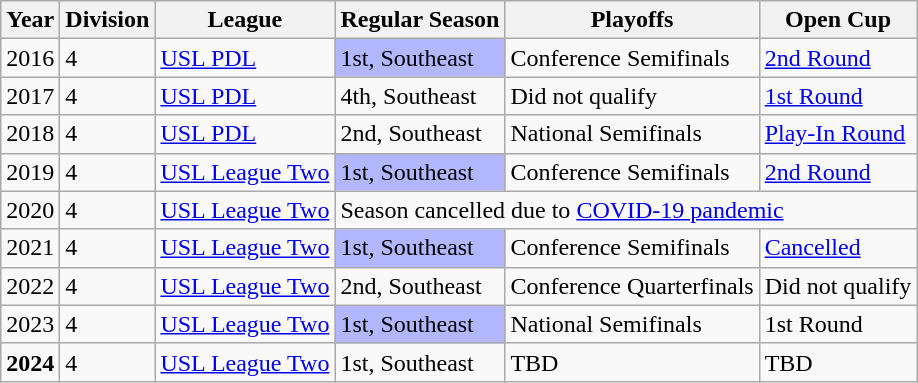<table class="wikitable">
<tr>
<th>Year</th>
<th>Division</th>
<th>League</th>
<th>Regular Season</th>
<th>Playoffs</th>
<th>Open Cup</th>
</tr>
<tr>
<td>2016</td>
<td>4</td>
<td><a href='#'>USL PDL</a></td>
<td bgcolor="B3B7FF">1st, Southeast</td>
<td>Conference Semifinals</td>
<td><a href='#'>2nd Round</a></td>
</tr>
<tr>
<td>2017</td>
<td>4</td>
<td><a href='#'>USL PDL</a></td>
<td>4th, Southeast</td>
<td>Did not qualify</td>
<td><a href='#'>1st Round</a></td>
</tr>
<tr>
<td>2018</td>
<td>4</td>
<td><a href='#'>USL PDL</a></td>
<td>2nd, Southeast</td>
<td>National Semifinals</td>
<td><a href='#'>Play-In Round</a></td>
</tr>
<tr>
<td>2019</td>
<td>4</td>
<td><a href='#'>USL League Two</a></td>
<td bgcolor="B3B7FF">1st, Southeast</td>
<td>Conference Semifinals</td>
<td><a href='#'>2nd Round</a></td>
</tr>
<tr>
<td>2020</td>
<td>4</td>
<td><a href='#'>USL League Two</a></td>
<td colspan=3>Season cancelled due to <a href='#'>COVID-19 pandemic</a></td>
</tr>
<tr>
<td>2021</td>
<td>4</td>
<td><a href='#'>USL League Two</a></td>
<td bgcolor="B3B7FF">1st, Southeast</td>
<td>Conference Semifinals</td>
<td><a href='#'>Cancelled</a></td>
</tr>
<tr>
<td>2022</td>
<td>4</td>
<td><a href='#'>USL League Two</a></td>
<td>2nd, Southeast</td>
<td>Conference Quarterfinals</td>
<td>Did not qualify</td>
</tr>
<tr>
<td>2023</td>
<td>4</td>
<td><a href='#'>USL League Two</a></td>
<td bgcolor="B3B7FF">1st, Southeast</td>
<td>National Semifinals</td>
<td>1st Round</td>
</tr>
<tr>
<td><strong>2024</strong></td>
<td>4</td>
<td><a href='#'>USL League Two</a></td>
<td>1st, Southeast</td>
<td>TBD</td>
<td>TBD</td>
</tr>
</table>
